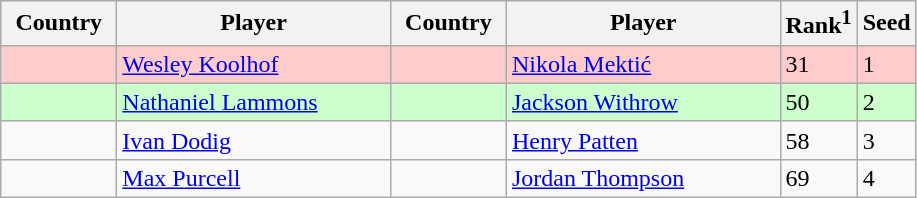<table class="sortable wikitable">
<tr>
<th width="70">Country</th>
<th width="175">Player</th>
<th width="70">Country</th>
<th width="175">Player</th>
<th>Rank<sup>1</sup></th>
<th>Seed</th>
</tr>
<tr bgcolor=#fcc>
<td></td>
<td><a href='#'>Wesley Koolhof</a></td>
<td></td>
<td><a href='#'>Nikola Mektić</a></td>
<td>31</td>
<td>1</td>
</tr>
<tr bgcolor=#cfc>
<td></td>
<td><a href='#'>Nathaniel Lammons</a></td>
<td></td>
<td><a href='#'>Jackson Withrow</a></td>
<td>50</td>
<td>2</td>
</tr>
<tr>
<td></td>
<td><a href='#'>Ivan Dodig</a></td>
<td></td>
<td><a href='#'>Henry Patten</a></td>
<td>58</td>
<td>3</td>
</tr>
<tr>
<td></td>
<td><a href='#'>Max Purcell</a></td>
<td></td>
<td><a href='#'>Jordan Thompson</a></td>
<td>69</td>
<td>4</td>
</tr>
</table>
